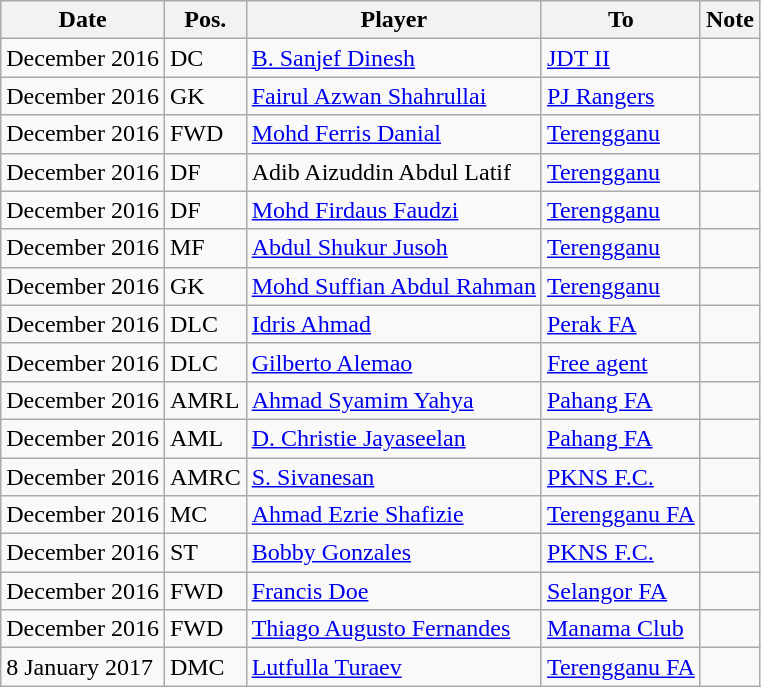<table class="wikitable sortable">
<tr>
<th>Date</th>
<th>Pos.</th>
<th>Player</th>
<th>To</th>
<th>Note</th>
</tr>
<tr>
<td>December 2016</td>
<td>DC</td>
<td> <a href='#'>B. Sanjef Dinesh</a></td>
<td> <a href='#'>JDT II</a></td>
<td></td>
</tr>
<tr>
<td>December 2016</td>
<td>GK</td>
<td> <a href='#'>Fairul Azwan Shahrullai</a></td>
<td> <a href='#'>PJ Rangers</a></td>
<td></td>
</tr>
<tr>
<td>December 2016</td>
<td>FWD</td>
<td> <a href='#'>Mohd Ferris Danial</a></td>
<td> <a href='#'>Terengganu</a></td>
<td></td>
</tr>
<tr>
<td>December 2016</td>
<td>DF</td>
<td> Adib Aizuddin Abdul Latif</td>
<td> <a href='#'>Terengganu</a></td>
<td></td>
</tr>
<tr>
<td>December 2016</td>
<td>DF</td>
<td> <a href='#'>Mohd Firdaus Faudzi</a></td>
<td> <a href='#'>Terengganu</a></td>
<td></td>
</tr>
<tr>
<td>December 2016</td>
<td>MF</td>
<td> <a href='#'>Abdul Shukur Jusoh</a></td>
<td> <a href='#'>Terengganu</a></td>
<td></td>
</tr>
<tr>
<td>December 2016</td>
<td>GK</td>
<td> <a href='#'>Mohd Suffian Abdul Rahman</a></td>
<td> <a href='#'>Terengganu</a></td>
<td></td>
</tr>
<tr>
<td>December 2016</td>
<td>DLC</td>
<td> <a href='#'>Idris Ahmad</a></td>
<td> <a href='#'>Perak FA</a></td>
<td></td>
</tr>
<tr>
<td>December 2016</td>
<td>DLC</td>
<td> <a href='#'>Gilberto Alemao</a></td>
<td><a href='#'>Free agent</a></td>
<td></td>
</tr>
<tr>
<td>December 2016</td>
<td>AMRL</td>
<td> <a href='#'>Ahmad Syamim Yahya</a></td>
<td> <a href='#'>Pahang FA</a></td>
<td></td>
</tr>
<tr>
<td>December 2016</td>
<td>AML</td>
<td> <a href='#'>D. Christie Jayaseelan</a></td>
<td> <a href='#'>Pahang FA</a></td>
<td></td>
</tr>
<tr>
<td>December 2016</td>
<td>AMRC</td>
<td> <a href='#'>S. Sivanesan</a></td>
<td> <a href='#'>PKNS F.C.</a></td>
<td></td>
</tr>
<tr>
<td>December 2016</td>
<td>MC</td>
<td> <a href='#'>Ahmad Ezrie Shafizie</a></td>
<td> <a href='#'>Terengganu FA</a></td>
<td></td>
</tr>
<tr>
<td>December 2016</td>
<td>ST</td>
<td> <a href='#'>Bobby Gonzales</a></td>
<td> <a href='#'>PKNS F.C.</a></td>
<td></td>
</tr>
<tr>
<td>December 2016</td>
<td>FWD</td>
<td> <a href='#'>Francis Doe</a></td>
<td> <a href='#'>Selangor FA</a></td>
<td></td>
</tr>
<tr>
<td>December 2016</td>
<td>FWD</td>
<td> <a href='#'>Thiago Augusto Fernandes</a></td>
<td> <a href='#'>Manama Club</a></td>
<td></td>
</tr>
<tr>
<td>8 January 2017</td>
<td>DMC</td>
<td> <a href='#'>Lutfulla Turaev</a></td>
<td> <a href='#'>Terengganu FA</a></td>
<td></td>
</tr>
</table>
